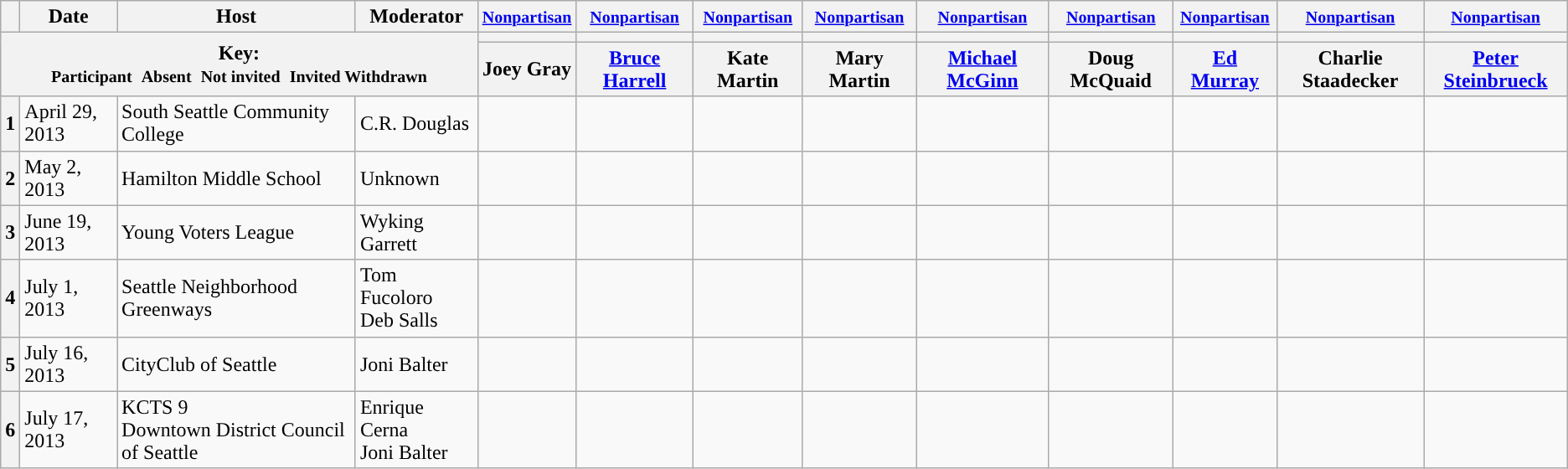<table class="wikitable">
<tr>
<th></th>
<th>Date</th>
<th>Host</th>
<th>Moderator</th>
<th><small><a href='#'>Nonpartisan</a></small></th>
<th><small><a href='#'>Nonpartisan</a></small></th>
<th><small><a href='#'>Nonpartisan</a></small></th>
<th><small><a href='#'>Nonpartisan</a></small></th>
<th><small><a href='#'>Nonpartisan</a></small></th>
<th><small><a href='#'>Nonpartisan</a></small></th>
<th><small><a href='#'>Nonpartisan</a></small></th>
<th><small><a href='#'>Nonpartisan</a></small></th>
<th><small><a href='#'>Nonpartisan</a></small></th>
</tr>
<tr>
<th colspan="4" rowspan="2">Key:<br> <small>Participant </small>  <small>Absent </small>  <small>Not invited </small>  <small>Invited  Withdrawn</small></th>
<th scope="col" style="background:"></th>
<th scope="col" style="background:"></th>
<th scope="col" style="background:"></th>
<th scope="col" style="background:"></th>
<th scope="col" style="background:"></th>
<th scope="col" style="background:"></th>
<th scope="col" style="background:"></th>
<th scope="col" style="background:"></th>
<th scope="col" style="background:"></th>
</tr>
<tr>
<th scope="col">Joey Gray</th>
<th scope="col"><a href='#'>Bruce Harrell</a></th>
<th>Kate Martin</th>
<th>Mary Martin</th>
<th><a href='#'>Michael McGinn</a></th>
<th>Doug McQuaid</th>
<th><a href='#'>Ed Murray</a></th>
<th>Charlie Staadecker</th>
<th><a href='#'>Peter Steinbrueck</a></th>
</tr>
<tr>
<th>1</th>
<td>April 29, 2013</td>
<td>South Seattle Community College</td>
<td>C.R. Douglas</td>
<td></td>
<td></td>
<td></td>
<td></td>
<td></td>
<td></td>
<td></td>
<td></td>
<td></td>
</tr>
<tr>
<th>2</th>
<td>May 2, 2013</td>
<td>Hamilton Middle School</td>
<td>Unknown</td>
<td></td>
<td></td>
<td></td>
<td></td>
<td></td>
<td></td>
<td></td>
<td></td>
<td></td>
</tr>
<tr>
<th>3</th>
<td>June 19, 2013</td>
<td>Young Voters League</td>
<td>Wyking Garrett</td>
<td></td>
<td></td>
<td></td>
<td></td>
<td></td>
<td></td>
<td></td>
<td></td>
<td></td>
</tr>
<tr>
<th>4</th>
<td>July 1, 2013</td>
<td>Seattle Neighborhood Greenways</td>
<td>Tom Fucoloro<br>Deb Salls</td>
<td></td>
<td></td>
<td></td>
<td></td>
<td></td>
<td></td>
<td></td>
<td></td>
<td></td>
</tr>
<tr>
<th>5</th>
<td>July 16, 2013</td>
<td>CityClub of Seattle</td>
<td>Joni Balter</td>
<td></td>
<td></td>
<td></td>
<td></td>
<td></td>
<td></td>
<td></td>
<td></td>
<td></td>
</tr>
<tr>
<th>6</th>
<td>July 17, 2013</td>
<td>KCTS 9<br>Downtown District Council of Seattle</td>
<td>Enrique Cerna<br>Joni Balter</td>
<td></td>
<td></td>
<td></td>
<td></td>
<td></td>
<td></td>
<td></td>
<td></td>
<td></td>
</tr>
</table>
